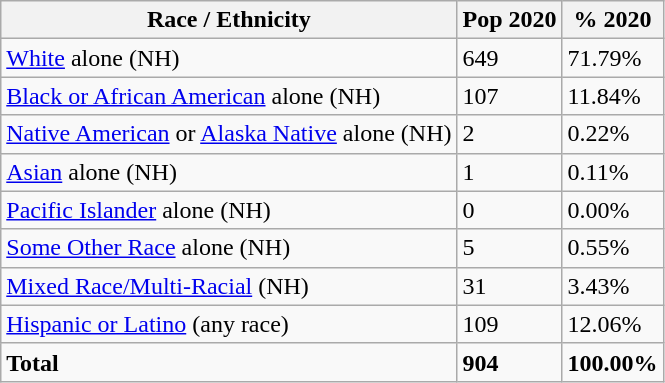<table class="wikitable">
<tr>
<th>Race / Ethnicity</th>
<th>Pop 2020</th>
<th>% 2020</th>
</tr>
<tr>
<td><a href='#'>White</a> alone (NH)</td>
<td>649</td>
<td>71.79%</td>
</tr>
<tr>
<td><a href='#'>Black or African American</a> alone (NH)</td>
<td>107</td>
<td>11.84%</td>
</tr>
<tr>
<td><a href='#'>Native American</a> or <a href='#'>Alaska Native</a> alone (NH)</td>
<td>2</td>
<td>0.22%</td>
</tr>
<tr>
<td><a href='#'>Asian</a> alone (NH)</td>
<td>1</td>
<td>0.11%</td>
</tr>
<tr>
<td><a href='#'>Pacific Islander</a> alone (NH)</td>
<td>0</td>
<td>0.00%</td>
</tr>
<tr>
<td><a href='#'>Some Other Race</a> alone (NH)</td>
<td>5</td>
<td>0.55%</td>
</tr>
<tr>
<td><a href='#'>Mixed Race/Multi-Racial</a> (NH)</td>
<td>31</td>
<td>3.43%</td>
</tr>
<tr>
<td><a href='#'>Hispanic or Latino</a> (any race)</td>
<td>109</td>
<td>12.06%</td>
</tr>
<tr>
<td><strong>Total</strong></td>
<td><strong>904</strong></td>
<td><strong>100.00%</strong></td>
</tr>
</table>
